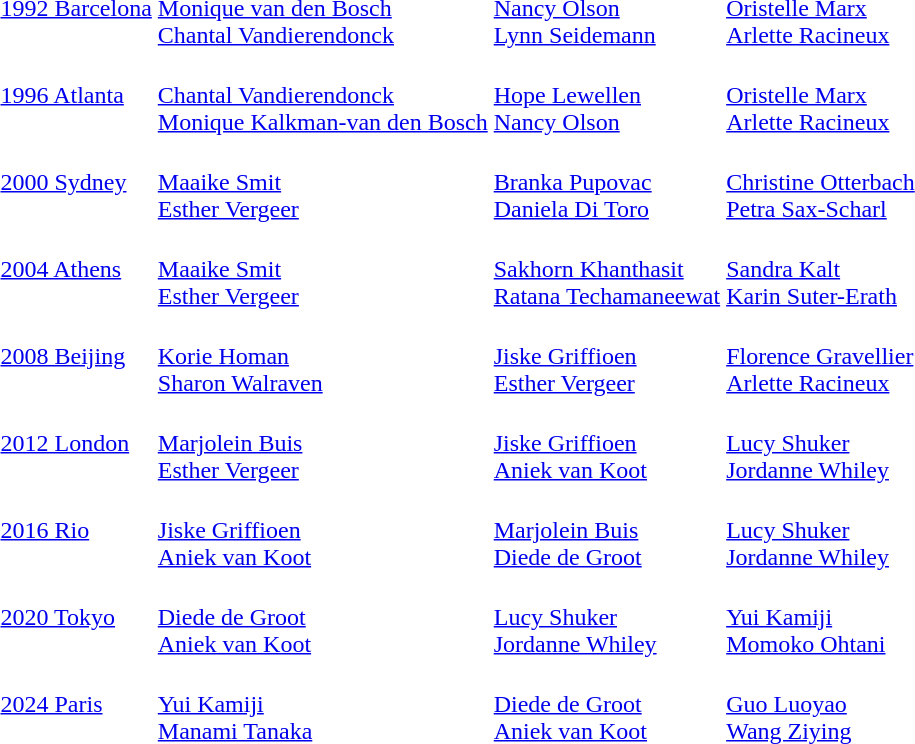<table>
<tr>
<td><a href='#'>1992 Barcelona</a></td>
<td> <br> <a href='#'>Monique van den Bosch</a> <br> <a href='#'>Chantal Vandierendonck</a></td>
<td> <br> <a href='#'>Nancy Olson</a> <br> <a href='#'>Lynn Seidemann</a></td>
<td> <br> <a href='#'>Oristelle Marx</a> <br> <a href='#'>Arlette Racineux</a></td>
</tr>
<tr>
<td><a href='#'>1996 Atlanta</a></td>
<td> <br> <a href='#'>Chantal Vandierendonck</a> <br> <a href='#'>Monique Kalkman-van den Bosch</a></td>
<td> <br> <a href='#'>Hope Lewellen</a> <br> <a href='#'>Nancy Olson</a></td>
<td> <br> <a href='#'>Oristelle Marx</a> <br> <a href='#'>Arlette Racineux</a></td>
</tr>
<tr>
<td><a href='#'>2000 Sydney</a></td>
<td> <br> <a href='#'>Maaike Smit</a> <br> <a href='#'>Esther Vergeer</a></td>
<td> <br> <a href='#'>Branka Pupovac</a> <br> <a href='#'>Daniela Di Toro</a></td>
<td> <br> <a href='#'>Christine Otterbach</a> <br> <a href='#'>Petra Sax-Scharl</a></td>
</tr>
<tr>
<td><a href='#'>2004 Athens</a></td>
<td> <br> <a href='#'>Maaike Smit</a> <br> <a href='#'>Esther Vergeer</a></td>
<td> <br> <a href='#'>Sakhorn Khanthasit</a> <br> <a href='#'>Ratana Techamaneewat</a></td>
<td> <br> <a href='#'>Sandra Kalt</a> <br> <a href='#'>Karin Suter-Erath</a></td>
</tr>
<tr>
<td><a href='#'>2008 Beijing</a></td>
<td> <br> <a href='#'>Korie Homan</a> <br> <a href='#'>Sharon Walraven</a></td>
<td> <br> <a href='#'>Jiske Griffioen</a> <br> <a href='#'>Esther Vergeer</a></td>
<td> <br> <a href='#'>Florence Gravellier</a> <br> <a href='#'>Arlette Racineux</a></td>
</tr>
<tr>
<td><a href='#'>2012 London</a></td>
<td><br><a href='#'>Marjolein Buis</a><br><a href='#'>Esther Vergeer</a></td>
<td><br><a href='#'>Jiske Griffioen</a><br><a href='#'>Aniek van Koot</a></td>
<td><br><a href='#'>Lucy Shuker</a><br><a href='#'>Jordanne Whiley</a></td>
</tr>
<tr>
<td><a href='#'>2016 Rio</a></td>
<td><br><a href='#'>Jiske Griffioen</a><br><a href='#'>Aniek van Koot</a></td>
<td><br><a href='#'>Marjolein Buis</a><br><a href='#'>Diede de Groot</a></td>
<td><br><a href='#'>Lucy Shuker</a><br><a href='#'>Jordanne Whiley</a></td>
</tr>
<tr>
<td><a href='#'>2020 Tokyo</a></td>
<td><br><a href='#'>Diede de Groot</a><br><a href='#'>Aniek van Koot</a></td>
<td><br><a href='#'>Lucy Shuker</a><br><a href='#'>Jordanne Whiley</a></td>
<td><br><a href='#'>Yui Kamiji</a><br><a href='#'>Momoko Ohtani</a></td>
</tr>
<tr>
<td><a href='#'>2024 Paris</a></td>
<td><br><a href='#'>Yui Kamiji</a><br><a href='#'>Manami Tanaka</a></td>
<td><br><a href='#'>Diede de Groot</a><br><a href='#'>Aniek van Koot</a></td>
<td><br><a href='#'>Guo Luoyao</a><br><a href='#'>Wang Ziying</a></td>
</tr>
</table>
